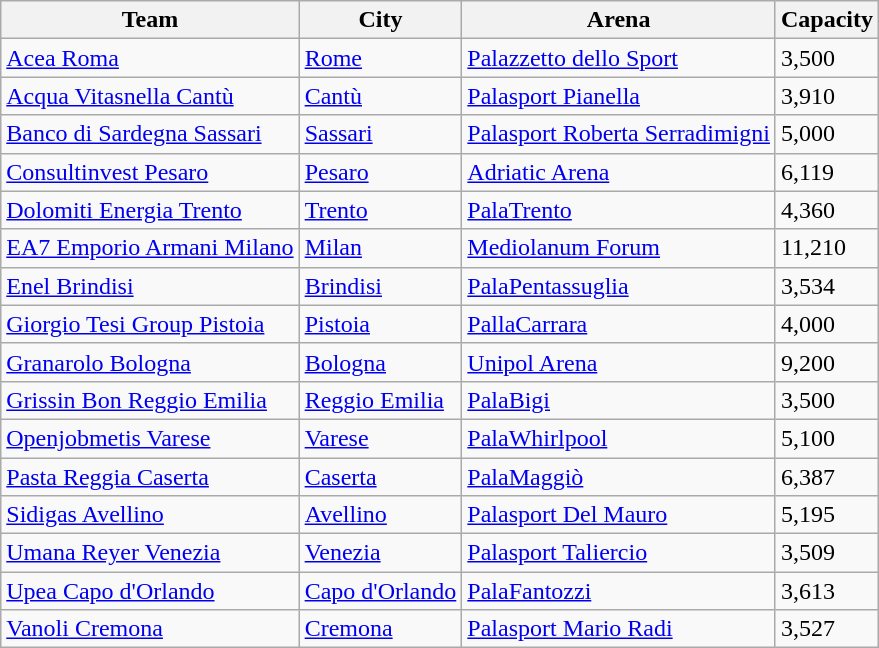<table class="wikitable sortable" style="margin:1em 2em 1em 1em;">
<tr>
<th>Team</th>
<th>City</th>
<th>Arena</th>
<th>Capacity</th>
</tr>
<tr>
<td><a href='#'>Acea Roma</a></td>
<td><a href='#'>Rome</a></td>
<td><a href='#'>Palazzetto dello Sport</a></td>
<td>3,500</td>
</tr>
<tr>
<td><a href='#'>Acqua Vitasnella Cantù</a></td>
<td><a href='#'>Cantù</a></td>
<td><a href='#'>Palasport Pianella</a></td>
<td>3,910</td>
</tr>
<tr>
<td><a href='#'>Banco di Sardegna Sassari</a></td>
<td><a href='#'>Sassari</a></td>
<td><a href='#'>Palasport Roberta Serradimigni</a></td>
<td>5,000</td>
</tr>
<tr>
<td><a href='#'>Consultinvest Pesaro</a></td>
<td><a href='#'>Pesaro</a></td>
<td><a href='#'>Adriatic Arena</a></td>
<td>6,119</td>
</tr>
<tr>
<td><a href='#'>Dolomiti Energia Trento</a></td>
<td><a href='#'>Trento</a></td>
<td><a href='#'>PalaTrento</a></td>
<td>4,360</td>
</tr>
<tr>
<td><a href='#'>EA7 Emporio Armani Milano</a></td>
<td><a href='#'>Milan</a></td>
<td><a href='#'>Mediolanum Forum</a></td>
<td>11,210</td>
</tr>
<tr>
<td><a href='#'>Enel Brindisi</a></td>
<td><a href='#'>Brindisi</a></td>
<td><a href='#'>PalaPentassuglia</a></td>
<td>3,534</td>
</tr>
<tr>
<td><a href='#'>Giorgio Tesi Group Pistoia</a></td>
<td><a href='#'>Pistoia</a></td>
<td><a href='#'>PallaCarrara</a></td>
<td>4,000</td>
</tr>
<tr>
<td><a href='#'>Granarolo Bologna</a></td>
<td><a href='#'>Bologna</a></td>
<td><a href='#'>Unipol Arena</a></td>
<td>9,200</td>
</tr>
<tr>
<td><a href='#'>Grissin Bon Reggio Emilia</a></td>
<td><a href='#'>Reggio Emilia</a></td>
<td><a href='#'>PalaBigi</a></td>
<td>3,500</td>
</tr>
<tr>
<td><a href='#'>Openjobmetis Varese</a></td>
<td><a href='#'>Varese</a></td>
<td><a href='#'>PalaWhirlpool</a></td>
<td>5,100</td>
</tr>
<tr>
<td><a href='#'>Pasta Reggia Caserta</a></td>
<td><a href='#'>Caserta</a></td>
<td><a href='#'>PalaMaggiò</a></td>
<td>6,387</td>
</tr>
<tr>
<td><a href='#'>Sidigas Avellino</a></td>
<td><a href='#'>Avellino</a></td>
<td><a href='#'>Palasport Del Mauro</a></td>
<td>5,195</td>
</tr>
<tr>
<td><a href='#'>Umana Reyer Venezia</a></td>
<td><a href='#'>Venezia</a></td>
<td><a href='#'>Palasport Taliercio</a></td>
<td>3,509</td>
</tr>
<tr>
<td><a href='#'>Upea Capo d'Orlando</a></td>
<td><a href='#'>Capo d'Orlando</a></td>
<td><a href='#'>PalaFantozzi</a></td>
<td>3,613</td>
</tr>
<tr>
<td><a href='#'>Vanoli Cremona</a></td>
<td><a href='#'>Cremona</a></td>
<td><a href='#'>Palasport Mario Radi</a></td>
<td>3,527</td>
</tr>
</table>
